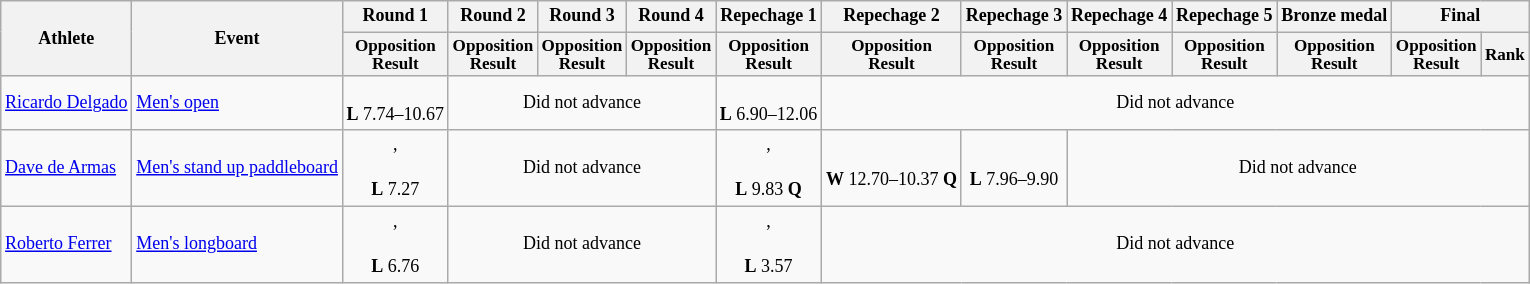<table class=wikitable style=font-size:75%;text-align:center>
<tr>
<th rowspan=2>Athlete</th>
<th rowspan=2>Event</th>
<th>Round 1</th>
<th>Round 2</th>
<th>Round 3</th>
<th>Round 4</th>
<th>Repechage 1</th>
<th>Repechage 2</th>
<th>Repechage 3</th>
<th>Repechage 4</th>
<th>Repechage 5</th>
<th>Bronze medal</th>
<th colspan=2>Final</th>
</tr>
<tr style=font-size:95%>
<th>Opposition<br>Result</th>
<th>Opposition<br>Result</th>
<th>Opposition<br>Result</th>
<th>Opposition<br>Result</th>
<th>Opposition<br>Result</th>
<th>Opposition<br>Result</th>
<th>Opposition<br>Result</th>
<th>Opposition<br>Result</th>
<th>Opposition<br>Result</th>
<th>Opposition<br>Result</th>
<th>Opposition<br>Result</th>
<th>Rank</th>
</tr>
<tr>
<td align=left><a href='#'>Ricardo Delgado</a></td>
<td align=left><a href='#'>Men's open</a></td>
<td><br><strong>L</strong> 7.74–10.67</td>
<td colspan=3>Did not advance</td>
<td><br><strong>L</strong> 6.90–12.06</td>
<td colspan=7>Did not advance</td>
</tr>
<tr>
<td align=left><a href='#'>Dave de Armas</a></td>
<td align=left><a href='#'>Men's stand up paddleboard</a></td>
<td>,<br><br><strong>L</strong> 7.27</td>
<td colspan=3>Did not advance</td>
<td>,<br><br><strong>L</strong> 9.83 <strong>Q</strong></td>
<td><br><strong>W</strong> 12.70–10.37 <strong>Q</strong></td>
<td><br><strong>L</strong> 7.96–9.90</td>
<td colspan=5>Did not advance</td>
</tr>
<tr>
<td align=left><a href='#'>Roberto Ferrer</a></td>
<td align=left><a href='#'>Men's longboard</a></td>
<td>,<br><br><strong>L</strong> 6.76</td>
<td colspan=3>Did not advance</td>
<td>,<br><br><strong>L</strong> 3.57</td>
<td colspan=7>Did not advance</td>
</tr>
</table>
